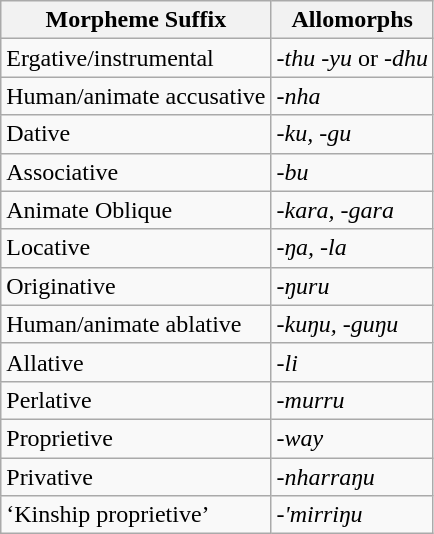<table border=2 cellpadding=2 style="border-collapse:collapse" class=wikitable>
<tr>
<th><strong>Morpheme Suffix</strong></th>
<th><strong>Allomorphs</strong></th>
</tr>
<tr>
<td>Ergative/instrumental</td>
<td><em>-thu</em> <em>-yu</em> or <em>-dhu</em></td>
</tr>
<tr>
<td>Human/animate accusative</td>
<td><em>-nha</em></td>
</tr>
<tr>
<td>Dative</td>
<td><em>-ku, -gu</em></td>
</tr>
<tr>
<td>Associative</td>
<td><em>-bu</em></td>
</tr>
<tr>
<td>Animate Oblique</td>
<td><em>-kara, -gara</em></td>
</tr>
<tr>
<td>Locative</td>
<td><em>-ŋa, -la</em></td>
</tr>
<tr>
<td>Originative</td>
<td><em>-ŋuru</em></td>
</tr>
<tr>
<td>Human/animate ablative</td>
<td><em>-kuŋu, -guŋu</em></td>
</tr>
<tr>
<td>Allative</td>
<td><em>-li</em></td>
</tr>
<tr>
<td>Perlative</td>
<td><em>-murru</em></td>
</tr>
<tr>
<td>Proprietive</td>
<td><em>-way</em></td>
</tr>
<tr>
<td>Privative</td>
<td><em>-nharraŋu</em></td>
</tr>
<tr>
<td>‘Kinship proprietive’</td>
<td><em>-'mirriŋu</em></td>
</tr>
</table>
